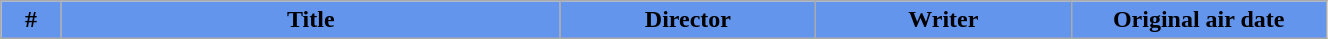<table class="wikitable plainrowheaders" style="width:70%; background:#fff;">
<tr>
<th style="background:#6495ed; width:30px;">#</th>
<th style="background:#6495ed; width:300px;">Title</th>
<th style="background:#6495ed; width:150px;">Director</th>
<th style="background:#6495ed; width:150px;">Writer</th>
<th style="background:#6495ed; width:150px;">Original air date<br>





</th>
</tr>
</table>
